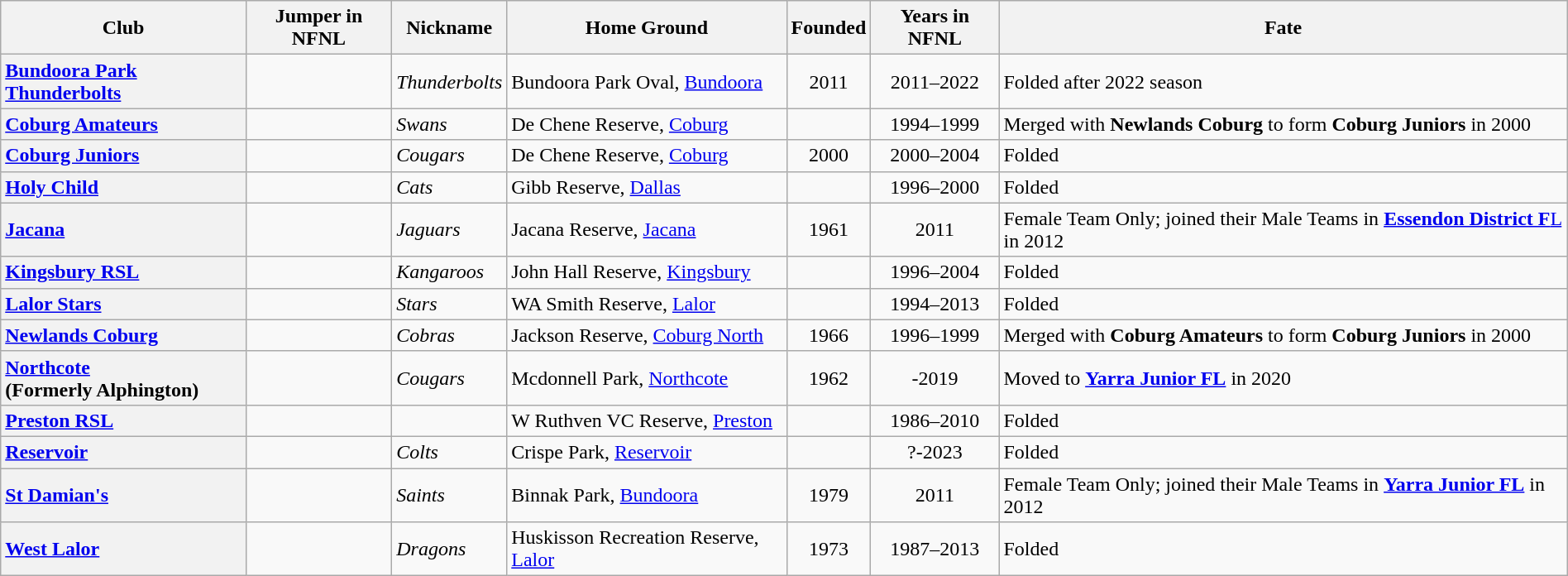<table class="wikitable sortable" style="width:100%">
<tr>
<th>Club</th>
<th>Jumper in NFNL</th>
<th>Nickname</th>
<th>Home Ground</th>
<th>Founded</th>
<th>Years in NFNL</th>
<th>Fate</th>
</tr>
<tr>
<th style="text-align:left"><a href='#'>Bundoora Park Thunderbolts</a></th>
<td></td>
<td><em>Thunderbolts</em></td>
<td>Bundoora Park Oval, <a href='#'>Bundoora</a></td>
<td align="center">2011</td>
<td align="center">2011–2022</td>
<td>Folded after 2022 season</td>
</tr>
<tr>
<th style="text-align:left"><a href='#'>Coburg Amateurs</a></th>
<td></td>
<td><em>Swans</em></td>
<td>De Chene Reserve, <a href='#'>Coburg</a></td>
<td></td>
<td align="center">1994–1999</td>
<td>Merged with <strong>Newlands Coburg</strong> to form <strong>Coburg Juniors</strong> in 2000</td>
</tr>
<tr>
<th style="text-align:left"><a href='#'>Coburg Juniors</a></th>
<td></td>
<td><em>Cougars</em></td>
<td>De Chene Reserve, <a href='#'>Coburg</a></td>
<td align="center">2000</td>
<td align="center">2000–2004</td>
<td>Folded</td>
</tr>
<tr>
<th style="text-align:left"><a href='#'>Holy Child</a></th>
<td></td>
<td><em>Cats</em></td>
<td>Gibb Reserve, <a href='#'>Dallas</a></td>
<td></td>
<td align="center">1996–2000</td>
<td>Folded</td>
</tr>
<tr>
<th style="text-align:left"><a href='#'>Jacana</a></th>
<td></td>
<td><em>Jaguars</em></td>
<td>Jacana Reserve, <a href='#'>Jacana</a></td>
<td align="center">1961</td>
<td align="center">2011</td>
<td>Female Team Only; joined their Male Teams in <a href='#'><strong>Essendon District F</strong>L</a> in 2012</td>
</tr>
<tr>
<th style="text-align:left"><a href='#'>Kingsbury RSL</a></th>
<td></td>
<td><em>Kangaroos</em></td>
<td>John Hall Reserve, <a href='#'>Kingsbury</a></td>
<td></td>
<td align="center">1996–2004</td>
<td>Folded</td>
</tr>
<tr>
<th style="text-align:left"><a href='#'>Lalor Stars</a></th>
<td></td>
<td><em>Stars</em></td>
<td>WA Smith Reserve, <a href='#'>Lalor</a></td>
<td></td>
<td align="center">1994–2013</td>
<td>Folded</td>
</tr>
<tr>
<th style="text-align:left"><a href='#'>Newlands Coburg</a></th>
<td></td>
<td><em>Cobras</em></td>
<td>Jackson Reserve, <a href='#'>Coburg North</a></td>
<td align="center">1966</td>
<td align="center">1996–1999</td>
<td>Merged with <strong>Coburg Amateurs</strong> to form <strong>Coburg Juniors</strong> in 2000</td>
</tr>
<tr>
<th style="text-align:left"><a href='#'>Northcote</a> <br> (Formerly Alphington)</th>
<td></td>
<td><em>Cougars</em></td>
<td>Mcdonnell Park, <a href='#'>Northcote</a></td>
<td align="center">1962</td>
<td align="center">-2019</td>
<td>Moved to <a href='#'><strong>Yarra Junior FL</strong></a> in 2020</td>
</tr>
<tr>
<th style="text-align:left"><a href='#'>Preston RSL</a></th>
<td></td>
<td></td>
<td>W Ruthven VC Reserve, <a href='#'>Preston</a></td>
<td></td>
<td align="center">1986–2010</td>
<td>Folded</td>
</tr>
<tr>
<th style="text-align:left"><a href='#'>Reservoir</a></th>
<td></td>
<td><em>Colts</em></td>
<td>Crispe Park, <a href='#'>Reservoir</a></td>
<td></td>
<td align="center">?-2023</td>
<td>Folded</td>
</tr>
<tr>
<th style="text-align:left"><a href='#'>St Damian's</a></th>
<td></td>
<td><em>Saints</em></td>
<td>Binnak Park, <a href='#'>Bundoora</a></td>
<td align="center">1979</td>
<td align="center">2011</td>
<td>Female Team Only; joined their Male Teams in <a href='#'><strong>Yarra Junior FL</strong></a> in 2012</td>
</tr>
<tr>
<th style="text-align:left"><a href='#'>West Lalor</a></th>
<td></td>
<td><em>Dragons</em></td>
<td>Huskisson Recreation Reserve, <a href='#'>Lalor</a></td>
<td align="center">1973</td>
<td align="center">1987–2013</td>
<td>Folded</td>
</tr>
</table>
